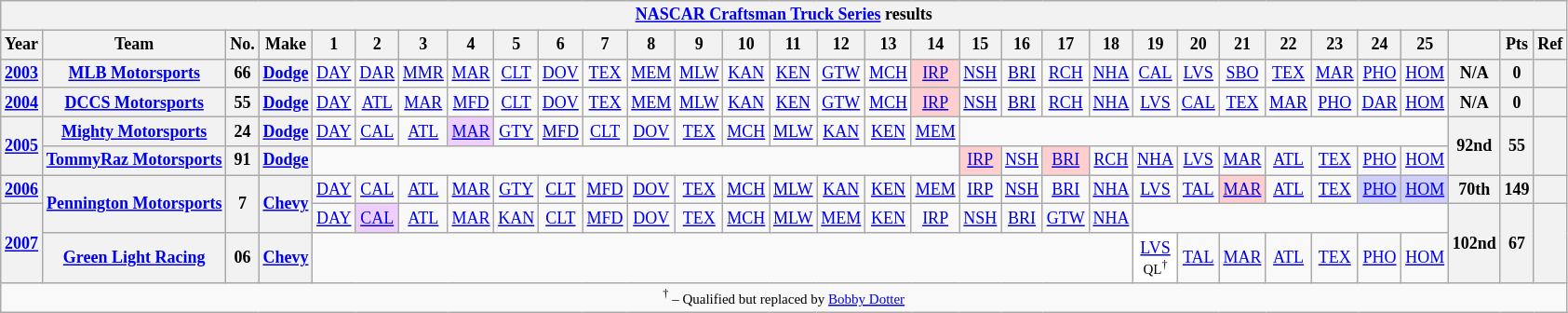<table class="wikitable" style="text-align:center; font-size:75%">
<tr>
<th colspan="32"><a href='#'>NASCAR Craftsman Truck Series</a> results</th>
</tr>
<tr>
<th>Year</th>
<th>Team</th>
<th>No.</th>
<th>Make</th>
<th>1</th>
<th>2</th>
<th>3</th>
<th>4</th>
<th>5</th>
<th>6</th>
<th>7</th>
<th>8</th>
<th>9</th>
<th>10</th>
<th>11</th>
<th>12</th>
<th>13</th>
<th>14</th>
<th>15</th>
<th>16</th>
<th>17</th>
<th>18</th>
<th>19</th>
<th>20</th>
<th>21</th>
<th>22</th>
<th>23</th>
<th>24</th>
<th>25</th>
<th></th>
<th>Pts</th>
<th>Ref</th>
</tr>
<tr>
<th><a href='#'>2003</a></th>
<th><a href='#'>MLB Motorsports</a></th>
<th>66</th>
<th><a href='#'>Dodge</a></th>
<td><a href='#'>DAY</a></td>
<td><a href='#'>DAR</a></td>
<td><a href='#'>MMR</a></td>
<td><a href='#'>MAR</a></td>
<td><a href='#'>CLT</a></td>
<td><a href='#'>DOV</a></td>
<td><a href='#'>TEX</a></td>
<td><a href='#'>MEM</a></td>
<td><a href='#'>MLW</a></td>
<td><a href='#'>KAN</a></td>
<td><a href='#'>KEN</a></td>
<td><a href='#'>GTW</a></td>
<td><a href='#'>MCH</a></td>
<td style="background-color:#FFCFCF"><a href='#'>IRP</a><br></td>
<td><a href='#'>NSH</a></td>
<td><a href='#'>BRI</a></td>
<td><a href='#'>RCH</a></td>
<td><a href='#'>NHA</a></td>
<td><a href='#'>CAL</a></td>
<td><a href='#'>LVS</a></td>
<td><a href='#'>SBO</a></td>
<td><a href='#'>TEX</a></td>
<td><a href='#'>MAR</a></td>
<td><a href='#'>PHO</a></td>
<td><a href='#'>HOM</a></td>
<th>N/A</th>
<th>0</th>
<th></th>
</tr>
<tr>
<th><a href='#'>2004</a></th>
<th><a href='#'>DCCS Motorsports</a></th>
<th>55</th>
<th><a href='#'>Dodge</a></th>
<td><a href='#'>DAY</a></td>
<td><a href='#'>ATL</a></td>
<td><a href='#'>MAR</a></td>
<td><a href='#'>MFD</a></td>
<td><a href='#'>CLT</a></td>
<td><a href='#'>DOV</a></td>
<td><a href='#'>TEX</a></td>
<td><a href='#'>MEM</a></td>
<td><a href='#'>MLW</a></td>
<td><a href='#'>KAN</a></td>
<td><a href='#'>KEN</a></td>
<td><a href='#'>GTW</a></td>
<td><a href='#'>MCH</a></td>
<td style="background-color:#FFCFCF"><a href='#'>IRP</a><br></td>
<td><a href='#'>NSH</a></td>
<td><a href='#'>BRI</a></td>
<td><a href='#'>RCH</a></td>
<td><a href='#'>NHA</a></td>
<td><a href='#'>LVS</a></td>
<td><a href='#'>CAL</a></td>
<td><a href='#'>TEX</a></td>
<td><a href='#'>MAR</a></td>
<td><a href='#'>PHO</a></td>
<td><a href='#'>DAR</a></td>
<td><a href='#'>HOM</a></td>
<th>N/A</th>
<th>0</th>
<th></th>
</tr>
<tr>
<th rowspan=2><a href='#'>2005</a></th>
<th><a href='#'>Mighty Motorsports</a></th>
<th>24</th>
<th><a href='#'>Dodge</a></th>
<td><a href='#'>DAY</a></td>
<td><a href='#'>CAL</a></td>
<td><a href='#'>ATL</a></td>
<td style="background-color:#EFCFFF"><a href='#'>MAR</a><br></td>
<td><a href='#'>GTY</a></td>
<td><a href='#'>MFD</a></td>
<td><a href='#'>CLT</a></td>
<td><a href='#'>DOV</a></td>
<td><a href='#'>TEX</a></td>
<td><a href='#'>MCH</a></td>
<td><a href='#'>MLW</a></td>
<td><a href='#'>KAN</a></td>
<td><a href='#'>KEN</a></td>
<td><a href='#'>MEM</a></td>
<td colspan=11></td>
<th rowspan=2>92nd</th>
<th rowspan=2>55</th>
<th rowspan=2></th>
</tr>
<tr>
<th><a href='#'>TommyRaz Motorsports</a></th>
<th>91</th>
<th><a href='#'>Dodge</a></th>
<td colspan=14></td>
<td style="background-color:#FFCFCF"><a href='#'>IRP</a><br></td>
<td><a href='#'>NSH</a></td>
<td style="background-color:#FFCFCF"><a href='#'>BRI</a><br></td>
<td><a href='#'>RCH</a></td>
<td><a href='#'>NHA</a></td>
<td><a href='#'>LVS</a></td>
<td><a href='#'>MAR</a></td>
<td><a href='#'>ATL</a></td>
<td><a href='#'>TEX</a></td>
<td><a href='#'>PHO</a></td>
<td><a href='#'>HOM</a></td>
</tr>
<tr>
<th><a href='#'>2006</a></th>
<th rowspan=2><a href='#'>Pennington Motorsports</a></th>
<th rowspan=2>7</th>
<th rowspan=2><a href='#'>Chevy</a></th>
<td><a href='#'>DAY</a></td>
<td><a href='#'>CAL</a></td>
<td><a href='#'>ATL</a></td>
<td><a href='#'>MAR</a></td>
<td><a href='#'>GTY</a></td>
<td><a href='#'>CLT</a></td>
<td><a href='#'>MFD</a></td>
<td><a href='#'>DOV</a></td>
<td><a href='#'>TEX</a></td>
<td><a href='#'>MCH</a></td>
<td><a href='#'>MLW</a></td>
<td><a href='#'>KAN</a></td>
<td><a href='#'>KEN</a></td>
<td><a href='#'>MEM</a></td>
<td><a href='#'>IRP</a></td>
<td><a href='#'>NSH</a></td>
<td><a href='#'>BRI</a></td>
<td><a href='#'>NHA</a></td>
<td><a href='#'>LVS</a></td>
<td><a href='#'>TAL</a></td>
<td style="background-color:#FFCFCF"><a href='#'>MAR</a><br></td>
<td><a href='#'>ATL</a></td>
<td><a href='#'>TEX</a></td>
<td style="background-color:#CFCFFF"><a href='#'>PHO</a><br></td>
<td style="background-color:#CFCFFF"><a href='#'>HOM</a><br></td>
<th>70th</th>
<th>149</th>
<th></th>
</tr>
<tr>
<th rowspan=2><a href='#'>2007</a></th>
<td><a href='#'>DAY</a></td>
<td style="background-color:#EFCFFF"><a href='#'>CAL</a><br></td>
<td><a href='#'>ATL</a></td>
<td><a href='#'>MAR</a></td>
<td><a href='#'>KAN</a></td>
<td><a href='#'>CLT</a></td>
<td><a href='#'>MFD</a></td>
<td><a href='#'>DOV</a></td>
<td><a href='#'>TEX</a></td>
<td><a href='#'>MCH</a></td>
<td><a href='#'>MLW</a></td>
<td><a href='#'>MEM</a></td>
<td><a href='#'>KEN</a></td>
<td><a href='#'>IRP</a></td>
<td><a href='#'>NSH</a></td>
<td><a href='#'>BRI</a></td>
<td><a href='#'>GTW</a></td>
<td><a href='#'>NHA</a></td>
<td colspan=7></td>
<th rowspan=2>102nd</th>
<th rowspan=2>67</th>
<th rowspan=2></th>
</tr>
<tr>
<th><a href='#'>Green Light Racing</a></th>
<th>06</th>
<th><a href='#'>Chevy</a></th>
<td colspan=18></td>
<td style="background:#FFFFFF;"><a href='#'>LVS</a><br><small>QL<sup>†</sup></small></td>
<td><a href='#'>TAL</a></td>
<td><a href='#'>MAR</a></td>
<td><a href='#'>ATL</a></td>
<td><a href='#'>TEX</a></td>
<td><a href='#'>PHO</a></td>
<td><a href='#'>HOM</a></td>
</tr>
<tr>
<td colspan=33><small><sup>†</sup> – Qualified but replaced by <a href='#'>Bobby Dotter</a></small></td>
</tr>
</table>
